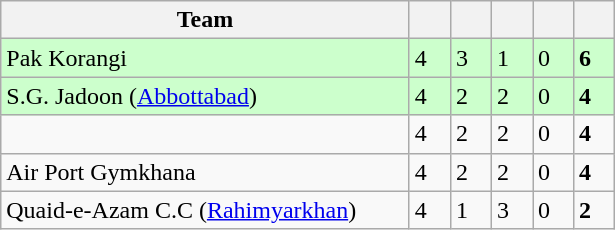<table class="wikitable">
<tr>
<th width=265>Team</th>
<th width=20></th>
<th width=20></th>
<th width=20></th>
<th width=20></th>
<th width=20></th>
</tr>
<tr style="background:#cfc;">
<td align=left>Pak Korangi</td>
<td>4</td>
<td>3</td>
<td>1</td>
<td>0</td>
<td><strong>6</strong></td>
</tr>
<tr style="background:#cfc;">
<td align=left>S.G. Jadoon (<a href='#'>Abbottabad</a>)</td>
<td>4</td>
<td>2</td>
<td>2</td>
<td>0</td>
<td><strong>4</strong></td>
</tr>
<tr>
<td></td>
<td>4</td>
<td>2</td>
<td>2</td>
<td>0</td>
<td><strong>4</strong></td>
</tr>
<tr>
<td align=left>Air Port Gymkhana</td>
<td>4</td>
<td>2</td>
<td>2</td>
<td>0</td>
<td><strong>4</strong></td>
</tr>
<tr>
<td align=left>Quaid-e-Azam C.C (<a href='#'>Rahimyarkhan</a>)</td>
<td>4</td>
<td>1</td>
<td>3</td>
<td>0</td>
<td><strong>2</strong></td>
</tr>
</table>
